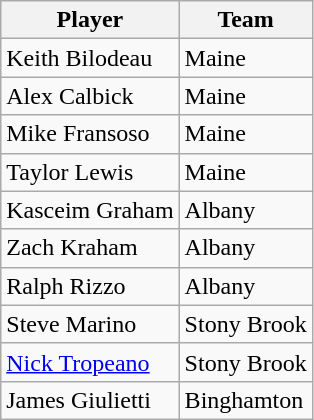<table class=wikitable>
<tr>
<th>Player</th>
<th>Team</th>
</tr>
<tr>
<td>Keith Bilodeau</td>
<td>Maine</td>
</tr>
<tr>
<td>Alex Calbick</td>
<td>Maine</td>
</tr>
<tr>
<td>Mike Fransoso</td>
<td>Maine</td>
</tr>
<tr>
<td>Taylor Lewis</td>
<td>Maine</td>
</tr>
<tr>
<td>Kasceim Graham</td>
<td>Albany</td>
</tr>
<tr>
<td>Zach Kraham</td>
<td>Albany</td>
</tr>
<tr>
<td>Ralph Rizzo</td>
<td>Albany</td>
</tr>
<tr>
<td>Steve Marino</td>
<td>Stony Brook</td>
</tr>
<tr>
<td><a href='#'>Nick Tropeano</a></td>
<td>Stony Brook</td>
</tr>
<tr>
<td>James Giulietti</td>
<td>Binghamton</td>
</tr>
</table>
